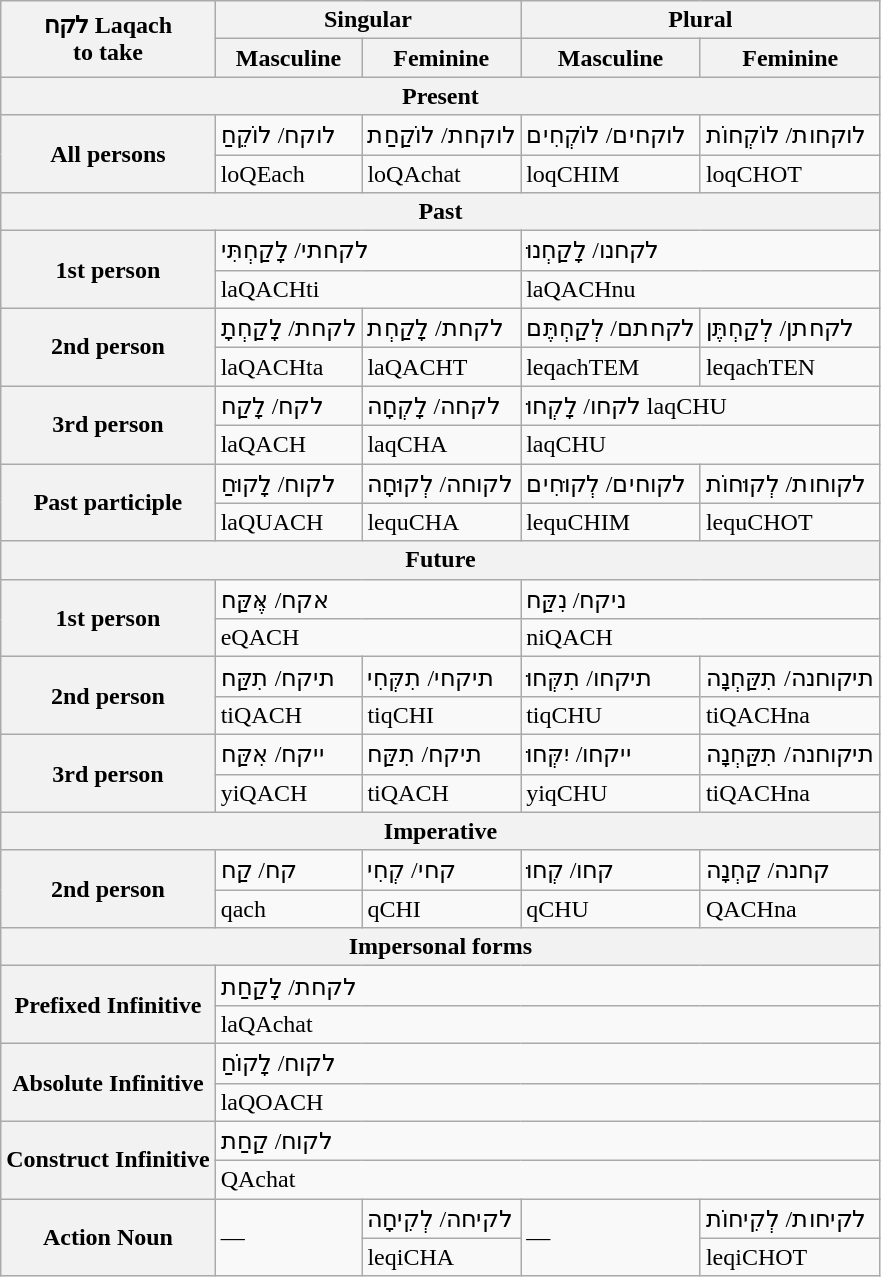<table class="wikitable mw-collapsible mw-collapsed">
<tr>
<th rowspan="2">לקח Laqach<br>to take</th>
<th colspan="2">Singular</th>
<th colspan="2">Plural</th>
</tr>
<tr>
<th>Masculine</th>
<th>Feminine</th>
<th>Masculine</th>
<th>Feminine</th>
</tr>
<tr>
<th colspan="5">Present</th>
</tr>
<tr>
<th rowspan="2">All persons</th>
<td>לוקח/ לוֹקֵחַ</td>
<td>לוקחת/ לוֹקַחַת</td>
<td>לוקחים/ לוֹקְחִים</td>
<td>לוקחות/ לוֹקְחוֹת</td>
</tr>
<tr>
<td>loQEach</td>
<td>loQAchat</td>
<td>loqCHIM</td>
<td>loqCHOT</td>
</tr>
<tr>
<th colspan="5">Past</th>
</tr>
<tr>
<th rowspan="2">1st person</th>
<td colspan="2">לקחתי/ לָקַחְתִּי</td>
<td colspan="2">לקחנו/ לָקַחְנוּ</td>
</tr>
<tr>
<td colspan="2">laQACHti</td>
<td colspan="2">laQACHnu</td>
</tr>
<tr>
<th rowspan="2">2nd person</th>
<td>לקחת/ לָקַחְתָ</td>
<td>לקחת/ לָקַחְת</td>
<td>לקחתם/ לְקַחְתֶּם</td>
<td>לקחתן/ לְקַחְתֶּן</td>
</tr>
<tr>
<td>laQACHta</td>
<td>laQACHT</td>
<td>leqachTEM</td>
<td>leqachTEN</td>
</tr>
<tr>
<th rowspan="2">3rd person</th>
<td>לקח/ לָקַח</td>
<td>לקחה/ לָקְחָה</td>
<td colspan="2">לקחו/ לָקְחוּ laqCHU</td>
</tr>
<tr>
<td>laQACH</td>
<td>laqCHA</td>
<td colspan="2">laqCHU</td>
</tr>
<tr>
<th rowspan="2">Past participle</th>
<td>לקוח/ לָקוּחַ</td>
<td>לקוחה/ לְקוּחָה</td>
<td>לקוחים/ לְקוּחִים</td>
<td>לקוחות/ לְקוּחוֹת</td>
</tr>
<tr>
<td>laQUACH</td>
<td>lequCHA</td>
<td>lequCHIM</td>
<td>lequCHOT</td>
</tr>
<tr>
<th colspan="5">Future</th>
</tr>
<tr>
<th rowspan="2">1st person</th>
<td colspan="2">אקח/ אֶּקַּח</td>
<td colspan="2">ניקח/ נִקַּח</td>
</tr>
<tr>
<td colspan="2">eQACH</td>
<td colspan="2">niQACH</td>
</tr>
<tr>
<th rowspan="2">2nd person</th>
<td>תיקח/ תִקַּח</td>
<td>תיקחי/ תִקְּחִי</td>
<td>תיקחו/ תִקְּחוּ</td>
<td>תיקוחנה/ תִקַּחְנָה</td>
</tr>
<tr>
<td>tiQACH</td>
<td>tiqCHI</td>
<td>tiqCHU</td>
<td>tiQACHna</td>
</tr>
<tr>
<th rowspan="2">3rd person</th>
<td>ייקח/ אִקַּח</td>
<td>תיקח/ תִקַּח</td>
<td>ייקחו/ יִקְּחוּ</td>
<td>תיקוחנה/ תִקַּחְנָה</td>
</tr>
<tr>
<td>yiQACH</td>
<td>tiQACH</td>
<td>yiqCHU</td>
<td>tiQACHna</td>
</tr>
<tr>
<th colspan="5">Imperative</th>
</tr>
<tr>
<th rowspan="2">2nd person</th>
<td>קח/ קַח</td>
<td>קחי/ קְחִי</td>
<td>קחו/ קְחוּ</td>
<td>קחנה/ קַחְנָה</td>
</tr>
<tr>
<td>qach</td>
<td>qCHI</td>
<td>qCHU</td>
<td>QACHna</td>
</tr>
<tr>
<th colspan="5">Impersonal forms</th>
</tr>
<tr>
<th rowspan="2">Prefixed Infinitive</th>
<td colspan="4">לקחת/ לָקַחַת</td>
</tr>
<tr>
<td colspan="4">laQAchat</td>
</tr>
<tr>
<th rowspan="2">Absolute Infinitive</th>
<td colspan="4">לקוח/ לָקוֹחַ</td>
</tr>
<tr>
<td colspan="4">laQOACH</td>
</tr>
<tr>
<th rowspan="2">Construct Infinitive</th>
<td colspan="4">לקוח/ קַחַת</td>
</tr>
<tr>
<td colspan="4">QAchat</td>
</tr>
<tr>
<th rowspan="2">Action Noun</th>
<td rowspan="2">—</td>
<td>לקיחה/ לְקִיחָה</td>
<td rowspan="2">—</td>
<td>לקיחות/ לְקִיחוֹת</td>
</tr>
<tr>
<td>leqiCHA</td>
<td>leqiCHOT</td>
</tr>
</table>
